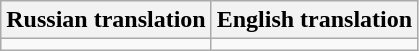<table class="wikitable">
<tr>
<th>Russian translation</th>
<th>English translation</th>
</tr>
<tr style="vertical-align:top; text-align:center; white-space:nowrap;">
<td></td>
<td></td>
</tr>
</table>
